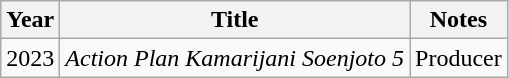<table class="wikitable sortable">
<tr>
<th>Year</th>
<th>Title</th>
<th>Notes</th>
</tr>
<tr>
<td>2023</td>
<td><em>Action Plan Kamarijani Soenjoto 5</em></td>
<td>Producer</td>
</tr>
</table>
